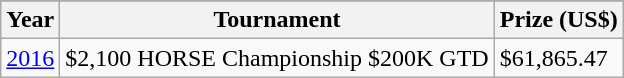<table class="wikitable">
<tr>
</tr>
<tr>
<th>Year</th>
<th>Tournament</th>
<th>Prize (US$)</th>
</tr>
<tr>
<td><a href='#'>2016</a></td>
<td>$2,100 HORSE Championship $200K GTD</td>
<td>$61,865.47</td>
</tr>
</table>
